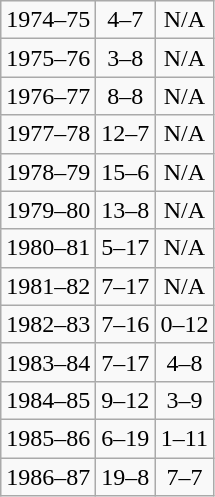<table class="wikitable" style="text-align:center;">
<tr>
<td>1974–75</td>
<td>4–7</td>
<td>N/A</td>
</tr>
<tr>
<td>1975–76</td>
<td>3–8</td>
<td>N/A</td>
</tr>
<tr>
<td>1976–77</td>
<td>8–8</td>
<td>N/A</td>
</tr>
<tr>
<td>1977–78</td>
<td>12–7</td>
<td>N/A</td>
</tr>
<tr>
<td>1978–79</td>
<td>15–6</td>
<td>N/A</td>
</tr>
<tr>
<td>1979–80</td>
<td>13–8</td>
<td>N/A</td>
</tr>
<tr>
<td>1980–81</td>
<td>5–17</td>
<td>N/A</td>
</tr>
<tr>
<td>1981–82</td>
<td>7–17</td>
<td>N/A</td>
</tr>
<tr>
<td>1982–83</td>
<td>7–16</td>
<td>0–12</td>
</tr>
<tr>
<td>1983–84</td>
<td>7–17</td>
<td>4–8</td>
</tr>
<tr>
<td>1984–85</td>
<td>9–12</td>
<td>3–9</td>
</tr>
<tr>
<td>1985–86</td>
<td>6–19</td>
<td>1–11</td>
</tr>
<tr>
<td>1986–87</td>
<td>19–8</td>
<td>7–7</td>
</tr>
</table>
